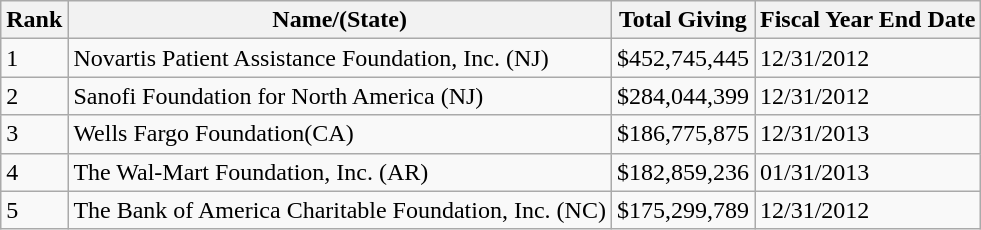<table class="wikitable">
<tr>
<th>Rank</th>
<th>Name/(State)</th>
<th>Total Giving</th>
<th>Fiscal Year End Date</th>
</tr>
<tr>
<td>1</td>
<td>Novartis Patient Assistance Foundation, Inc. (NJ)</td>
<td>$452,745,445</td>
<td>12/31/2012</td>
</tr>
<tr>
<td>2</td>
<td>Sanofi Foundation for North America (NJ)</td>
<td>$284,044,399</td>
<td>12/31/2012</td>
</tr>
<tr>
<td>3</td>
<td>Wells Fargo Foundation(CA)</td>
<td>$186,775,875</td>
<td>12/31/2013</td>
</tr>
<tr>
<td>4</td>
<td>The Wal-Mart Foundation, Inc. (AR)</td>
<td>$182,859,236</td>
<td>01/31/2013</td>
</tr>
<tr>
<td>5</td>
<td>The Bank of America Charitable Foundation, Inc. (NC)</td>
<td>$175,299,789</td>
<td>12/31/2012</td>
</tr>
</table>
